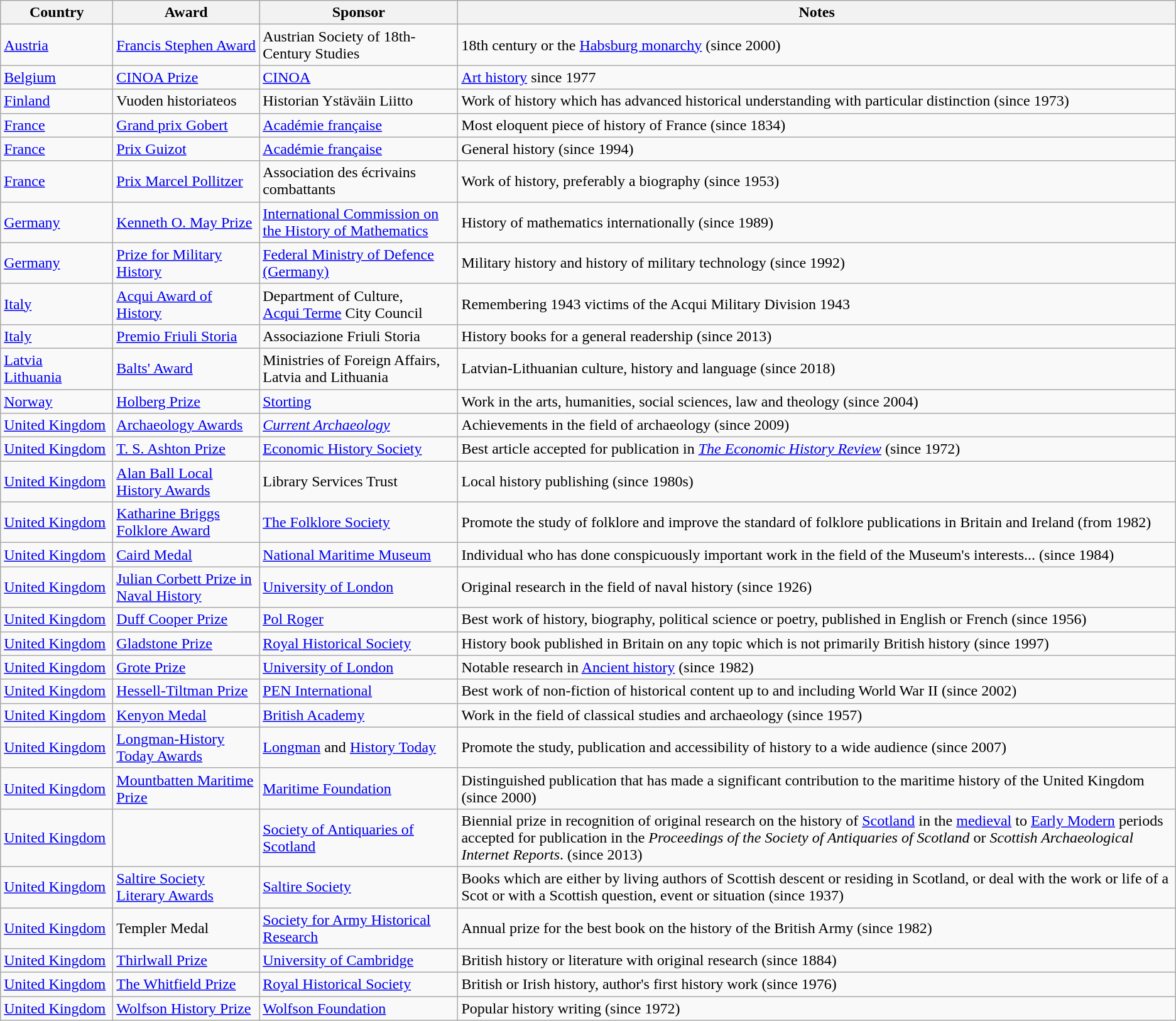<table class="wikitable sortable">
<tr>
<th style="width:7em;">Country</th>
<th>Award</th>
<th>Sponsor</th>
<th>Notes</th>
</tr>
<tr>
<td><a href='#'>Austria</a></td>
<td data-sort-value="Stephen"><a href='#'>Francis Stephen Award</a></td>
<td>Austrian Society of 18th-Century Studies</td>
<td>18th century or the <a href='#'>Habsburg monarchy</a> (since 2000)</td>
</tr>
<tr>
<td><a href='#'>Belgium</a></td>
<td data-sort-value="CINOA"><a href='#'>CINOA Prize</a></td>
<td><a href='#'>CINOA</a></td>
<td><a href='#'>Art history</a> since 1977</td>
</tr>
<tr>
<td><a href='#'>Finland</a></td>
<td>Vuoden historiateos</td>
<td>Historian Ystäväin Liitto</td>
<td>Work of history which has advanced historical understanding with particular distinction (since 1973)</td>
</tr>
<tr>
<td><a href='#'>France</a></td>
<td data-sort-value="Gobert"><a href='#'>Grand prix Gobert</a></td>
<td><a href='#'>Académie française</a></td>
<td>Most eloquent piece of history of France (since 1834)</td>
</tr>
<tr>
<td><a href='#'>France</a></td>
<td data-sort-value="Guiozot"><a href='#'>Prix Guizot</a></td>
<td><a href='#'>Académie française</a></td>
<td>General history (since 1994)</td>
</tr>
<tr>
<td><a href='#'>France</a></td>
<td data-sort-value="Pollitzer"><a href='#'>Prix Marcel Pollitzer</a></td>
<td>Association des écrivains combattants</td>
<td>Work of history, preferably a biography (since 1953)</td>
</tr>
<tr>
<td><a href='#'>Germany</a></td>
<td data-sort-value="May"><a href='#'>Kenneth O. May Prize</a></td>
<td><a href='#'>International Commission on the History of Mathematics</a></td>
<td>History of mathematics internationally (since 1989)</td>
</tr>
<tr>
<td><a href='#'>Germany</a></td>
<td data-sort-value="Military History"><a href='#'>Prize for Military History</a></td>
<td><a href='#'>Federal Ministry of Defence (Germany)</a></td>
<td>Military history and history of military technology (since 1992)</td>
</tr>
<tr>
<td><a href='#'>Italy</a></td>
<td data-sort-value="Acqui"><a href='#'>Acqui Award of History</a></td>
<td>Department of Culture,<br> <a href='#'>Acqui Terme</a> City Council</td>
<td>Remembering 1943 victims of the Acqui Military Division 1943</td>
</tr>
<tr>
<td><a href='#'>Italy</a></td>
<td data-sort-value="Friuli"><a href='#'>Premio Friuli Storia</a></td>
<td>Associazione Friuli Storia</td>
<td>History books for a general readership (since 2013)</td>
</tr>
<tr>
<td><a href='#'>Latvia</a> <br> <a href='#'>Lithuania</a></td>
<td data-sort-value="Balts"><a href='#'>Balts' Award</a></td>
<td>Ministries of Foreign Affairs,<br> Latvia and Lithuania</td>
<td>Latvian-Lithuanian culture, history and language (since 2018)</td>
</tr>
<tr>
<td><a href='#'>Norway</a></td>
<td data-sort-value="Holberg"><a href='#'>Holberg Prize</a></td>
<td><a href='#'>Storting</a></td>
<td>Work in the arts, humanities, social sciences, law and theology (since 2004)</td>
</tr>
<tr>
<td><a href='#'>United Kingdom</a></td>
<td data-sort-value="Archaeology"><a href='#'>Archaeology Awards</a></td>
<td><em><a href='#'>Current Archaeology</a></em></td>
<td>Achievements in the field of archaeology (since 2009)</td>
</tr>
<tr>
<td><a href='#'>United Kingdom</a></td>
<td data-sort-value="Ashton"><a href='#'>T. S. Ashton Prize</a></td>
<td><a href='#'>Economic History Society</a></td>
<td>Best article accepted for publication in <em><a href='#'>The Economic History Review</a></em> (since 1972)</td>
</tr>
<tr>
<td><a href='#'>United Kingdom</a></td>
<td data-sort-value="Ball"><a href='#'>Alan Ball Local History Awards</a></td>
<td>Library Services Trust</td>
<td>Local history publishing (since 1980s)</td>
</tr>
<tr>
<td><a href='#'>United Kingdom</a></td>
<td data-sort-value="Briggs"><a href='#'>Katharine Briggs Folklore Award</a></td>
<td><a href='#'>The Folklore Society</a></td>
<td>Promote the study of folklore and improve the standard of folklore publications in Britain and Ireland (from 1982)</td>
</tr>
<tr>
<td><a href='#'>United Kingdom</a></td>
<td data-sort-value="Caird"><a href='#'>Caird Medal</a></td>
<td><a href='#'>National Maritime Museum</a></td>
<td>Individual who has done conspicuously important work in the field of the Museum's interests... (since 1984)</td>
</tr>
<tr>
<td><a href='#'>United Kingdom</a></td>
<td data-sort-value="Corbett"><a href='#'>Julian Corbett Prize in Naval History</a></td>
<td><a href='#'>University of London</a></td>
<td>Original research in the field of naval history (since 1926)</td>
</tr>
<tr>
<td><a href='#'>United Kingdom</a></td>
<td data-sort-value="Duff Cooper"><a href='#'>Duff Cooper Prize</a></td>
<td><a href='#'>Pol Roger</a></td>
<td>Best work of history, biography, political science or poetry, published in English or French (since 1956)</td>
</tr>
<tr>
<td><a href='#'>United Kingdom</a></td>
<td data-sort-value="Gladstone"><a href='#'>Gladstone Prize</a></td>
<td><a href='#'>Royal Historical Society</a></td>
<td>History book published in Britain on any topic which is not primarily British history (since 1997)</td>
</tr>
<tr>
<td><a href='#'>United Kingdom</a></td>
<td data-sort-value="Grote"><a href='#'>Grote Prize</a></td>
<td><a href='#'>University of London</a></td>
<td>Notable research in <a href='#'>Ancient history</a> (since 1982)</td>
</tr>
<tr>
<td><a href='#'>United Kingdom</a></td>
<td data-sort-value="Hessell-Tiltman"><a href='#'>Hessell-Tiltman Prize</a></td>
<td><a href='#'>PEN International</a></td>
<td>Best work of non-fiction of historical content up to and including World War II (since 2002)</td>
</tr>
<tr>
<td><a href='#'>United Kingdom</a></td>
<td data-sort-value="Kenyon"><a href='#'>Kenyon Medal</a></td>
<td><a href='#'>British Academy</a></td>
<td>Work in the field of classical studies and archaeology (since 1957)</td>
</tr>
<tr>
<td><a href='#'>United Kingdom</a></td>
<td data-sort-value="Longman"><a href='#'>Longman-History Today Awards</a></td>
<td><a href='#'>Longman</a> and <a href='#'>History Today</a></td>
<td>Promote the study, publication and accessibility of history to a wide audience (since 2007)</td>
</tr>
<tr>
<td><a href='#'>United Kingdom</a></td>
<td data-sort-value="Mountbatten"><a href='#'>Mountbatten Maritime Prize</a></td>
<td><a href='#'>Maritime Foundation</a></td>
<td>Distinguished publication that has made a significant contribution to the maritime history of the United Kingdom (since 2000)</td>
</tr>
<tr>
<td><a href='#'>United Kingdom</a></td>
<td data-sort-value="Murray Prize for History"></td>
<td><a href='#'>Society of Antiquaries of Scotland</a></td>
<td>Biennial prize in recognition of original research on the history of <a href='#'>Scotland</a> in the <a href='#'>medieval</a> to <a href='#'>Early Modern</a> periods accepted for publication in the <em>Proceedings of the Society of Antiquaries of Scotland</em> or <em>Scottish Archaeological Internet Reports</em>.  (since 2013)</td>
</tr>
<tr>
<td><a href='#'>United Kingdom</a></td>
<td data-sort-value="Saltire"><a href='#'>Saltire Society Literary Awards</a></td>
<td><a href='#'>Saltire Society</a></td>
<td>Books which are either by living authors of Scottish descent or residing in Scotland, or deal with the work or life of a Scot or with a Scottish question, event or situation (since 1937)</td>
</tr>
<tr>
<td><a href='#'>United Kingdom</a></td>
<td data-sort-value="Templer">Templer Medal</td>
<td><a href='#'>Society for Army Historical Research</a></td>
<td>Annual prize for the best book on the history of the British Army (since 1982)</td>
</tr>
<tr>
<td><a href='#'>United Kingdom</a></td>
<td data-sort-value="Thirwall"><a href='#'>Thirlwall Prize</a></td>
<td><a href='#'>University of Cambridge</a></td>
<td>British history or literature with original research (since 1884)</td>
</tr>
<tr>
<td><a href='#'>United Kingdom</a></td>
<td data-sort-value="Whitefield"><a href='#'>The Whitfield Prize</a></td>
<td><a href='#'>Royal Historical Society</a></td>
<td>British or Irish history, author's first history work (since 1976)</td>
</tr>
<tr>
<td><a href='#'>United Kingdom</a></td>
<td data-sort-value="Wolfson"><a href='#'>Wolfson History Prize</a></td>
<td><a href='#'>Wolfson Foundation</a></td>
<td>Popular history writing (since 1972)</td>
</tr>
</table>
